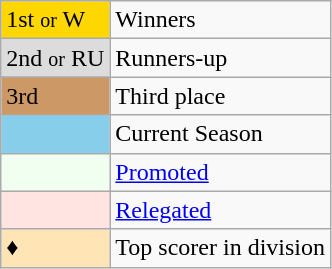<table class="wikitable" text-align:center">
<tr>
<td bgcolor=gold>1st <small>or</small> W</td>
<td>Winners</td>
</tr>
<tr>
<td bgcolor=#DCDCDC>2nd <small>or</small> RU</td>
<td>Runners-up</td>
</tr>
<tr>
<td bgcolor=#CC9966>3rd</td>
<td>Third place</td>
</tr>
<tr>
<td bgcolor=#87ceeb></td>
<td>Current Season</td>
</tr>
<tr>
<td bgcolor=#F0FFF0></td>
<td><a href='#'>Promoted</a></td>
</tr>
<tr>
<td bgcolor=#FFE4E1></td>
<td><a href='#'>Relegated</a></td>
</tr>
<tr>
<td bgcolor=#FFE4B5>♦</td>
<td>Top scorer in division</td>
</tr>
</table>
